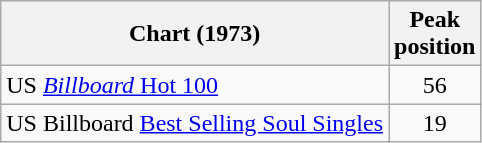<table class="wikitable sortable">
<tr>
<th>Chart (1973)</th>
<th>Peak<br>position</th>
</tr>
<tr>
<td align="left">US <a href='#'><em>Billboard</em> Hot 100</a></td>
<td align="center">56</td>
</tr>
<tr>
<td align="left">US  Billboard <a href='#'>Best Selling Soul Singles</a></td>
<td align="center">19</td>
</tr>
</table>
